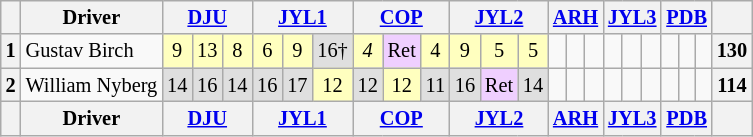<table align=left| class="wikitable" style="font-size: 85%; text-align: center">
<tr valign="top">
<th valign="middle"></th>
<th valign="middle">Driver</th>
<th colspan=3><a href='#'>DJU</a></th>
<th colspan=3><a href='#'>JYL1</a></th>
<th colspan=3><a href='#'>COP</a></th>
<th colspan=3><a href='#'>JYL2</a></th>
<th colspan=3><a href='#'>ARH</a></th>
<th colspan=3><a href='#'>JYL3</a></th>
<th colspan=3><a href='#'>PDB</a></th>
<th valign="middle"></th>
</tr>
<tr>
<th>1</th>
<td align="left"> Gustav Birch</td>
<td style="background:#ffffbf;">9</td>
<td style="background:#ffffbf;">13</td>
<td style="background:#ffffbf;">8</td>
<td style="background:#ffffbf;">6</td>
<td style="background:#ffffbf;">9</td>
<td style="background:#dfdfdf;">16†</td>
<td style="background:#ffffbf;"><em>4</em></td>
<td style="background:#efcfff;">Ret</td>
<td style="background:#ffffbf;">4</td>
<td style="background:#ffffbf;">9</td>
<td style="background:#ffffbf;">5</td>
<td style="background:#ffffbf;">5</td>
<td></td>
<td></td>
<td></td>
<td></td>
<td></td>
<td></td>
<td></td>
<td></td>
<td></td>
<th>130</th>
</tr>
<tr>
<th>2</th>
<td align="left"> William Nyberg</td>
<td style="background:#dfdfdf;">14</td>
<td style="background:#dfdfdf;">16</td>
<td style="background:#dfdfdf;">14</td>
<td style="background:#dfdfdf;">16</td>
<td style="background:#dfdfdf;">17</td>
<td style="background:#ffffbf;">12</td>
<td style="background:#dfdfdf;">12</td>
<td style="background:#ffffbf;">12</td>
<td style="background:#dfdfdf;">11</td>
<td style="background:#dfdfdf;">16</td>
<td style="background:#efcfff;">Ret</td>
<td style="background:#dfdfdf;">14</td>
<td></td>
<td></td>
<td></td>
<td></td>
<td></td>
<td></td>
<td></td>
<td></td>
<td></td>
<th>114</th>
</tr>
<tr valign="top">
<th valign="middle"></th>
<th valign="middle">Driver</th>
<th colspan=3><a href='#'>DJU</a></th>
<th colspan=3><a href='#'>JYL1</a></th>
<th colspan=3><a href='#'>COP</a></th>
<th colspan=3><a href='#'>JYL2</a></th>
<th colspan=3><a href='#'>ARH</a></th>
<th colspan=3><a href='#'>JYL3</a></th>
<th colspan=3><a href='#'>PDB</a></th>
<th valign="middle"></th>
</tr>
</table>
